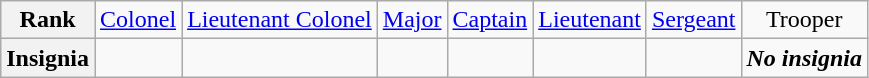<table class="wikitable">
<tr style="text-align:center;">
<th>Rank</th>
<td><a href='#'>Colonel</a></td>
<td><a href='#'>Lieutenant Colonel</a></td>
<td><a href='#'>Major</a></td>
<td><a href='#'>Captain</a></td>
<td><a href='#'>Lieutenant</a></td>
<td><a href='#'>Sergeant</a></td>
<td>Trooper</td>
</tr>
<tr style="text-align:center;">
<th>Insignia</th>
<td></td>
<td></td>
<td></td>
<td></td>
<td></td>
<td></td>
<td><strong><em>No insignia</em></strong></td>
</tr>
</table>
